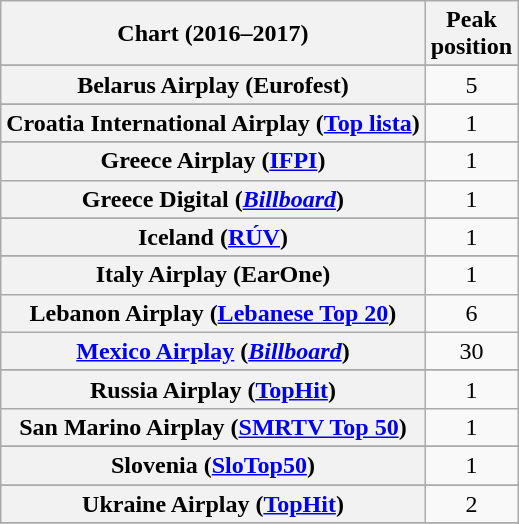<table class="wikitable sortable plainrowheaders" style="text-align:center">
<tr>
<th>Chart (2016–2017)</th>
<th>Peak<br>position</th>
</tr>
<tr>
</tr>
<tr>
</tr>
<tr>
<th scope="row">Belarus Airplay (Eurofest)</th>
<td>5</td>
</tr>
<tr>
</tr>
<tr>
</tr>
<tr>
</tr>
<tr>
</tr>
<tr>
</tr>
<tr>
</tr>
<tr>
<th scope="row">Croatia International Airplay (<a href='#'>Top lista</a>)</th>
<td>1</td>
</tr>
<tr>
</tr>
<tr>
</tr>
<tr>
</tr>
<tr>
</tr>
<tr>
</tr>
<tr>
</tr>
<tr>
<th scope="row">Greece Airplay (<a href='#'>IFPI</a>)</th>
<td>1</td>
</tr>
<tr>
<th scope="row">Greece Digital (<em><a href='#'>Billboard</a></em>)</th>
<td>1</td>
</tr>
<tr>
</tr>
<tr>
</tr>
<tr>
</tr>
<tr>
<th scope="row">Iceland (<a href='#'>RÚV</a>)</th>
<td>1</td>
</tr>
<tr>
</tr>
<tr>
</tr>
<tr>
</tr>
<tr>
<th scope="row">Italy Airplay (EarOne)</th>
<td>1</td>
</tr>
<tr>
<th scope="row">Lebanon Airplay (<a href='#'>Lebanese Top 20</a>)</th>
<td>6</td>
</tr>
<tr>
<th scope="row"><a href='#'>Mexico Airplay</a> (<em><a href='#'>Billboard</a></em>)</th>
<td>30</td>
</tr>
<tr>
</tr>
<tr>
</tr>
<tr>
</tr>
<tr>
</tr>
<tr>
</tr>
<tr>
</tr>
<tr>
</tr>
<tr>
<th scope="row">Russia Airplay (<a href='#'>TopHit</a>)</th>
<td>1</td>
</tr>
<tr>
<th scope="row">San Marino Airplay (<a href='#'>SMRTV Top 50</a>)</th>
<td>1</td>
</tr>
<tr>
</tr>
<tr>
</tr>
<tr>
</tr>
<tr>
<th scope="row">Slovenia (<a href='#'>SloTop50</a>)</th>
<td>1</td>
</tr>
<tr>
</tr>
<tr>
</tr>
<tr>
</tr>
<tr>
<th scope="row">Ukraine Airplay (<a href='#'>TopHit</a>)</th>
<td>2</td>
</tr>
<tr>
</tr>
<tr>
</tr>
<tr>
</tr>
<tr>
</tr>
<tr>
</tr>
<tr>
</tr>
</table>
